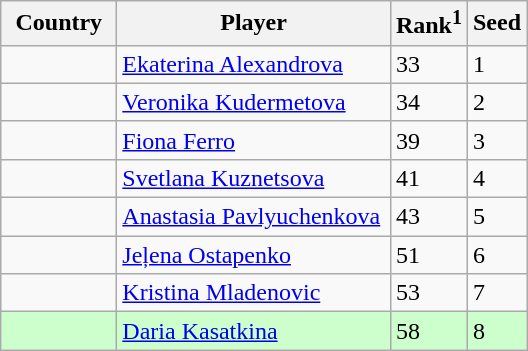<table class="sortable wikitable">
<tr>
<th width="70">Country</th>
<th width="175">Player</th>
<th>Rank<sup>1</sup></th>
<th>Seed</th>
</tr>
<tr>
<td></td>
<td><a href='#'>Ekaterina Alexandrova</a></td>
<td>33</td>
<td>1</td>
</tr>
<tr>
<td></td>
<td><a href='#'>Veronika Kudermetova</a></td>
<td>34</td>
<td>2</td>
</tr>
<tr>
<td></td>
<td><a href='#'>Fiona Ferro</a></td>
<td>39</td>
<td>3</td>
</tr>
<tr>
<td></td>
<td><a href='#'>Svetlana Kuznetsova</a></td>
<td>41</td>
<td>4</td>
</tr>
<tr>
<td></td>
<td><a href='#'>Anastasia Pavlyuchenkova</a></td>
<td>43</td>
<td>5</td>
</tr>
<tr>
<td></td>
<td><a href='#'>Jeļena Ostapenko</a></td>
<td>51</td>
<td>6</td>
</tr>
<tr>
<td></td>
<td><a href='#'>Kristina Mladenovic</a></td>
<td>53</td>
<td>7</td>
</tr>
<tr style="background:#cfc;">
<td></td>
<td><a href='#'>Daria Kasatkina</a></td>
<td>58</td>
<td>8</td>
</tr>
</table>
